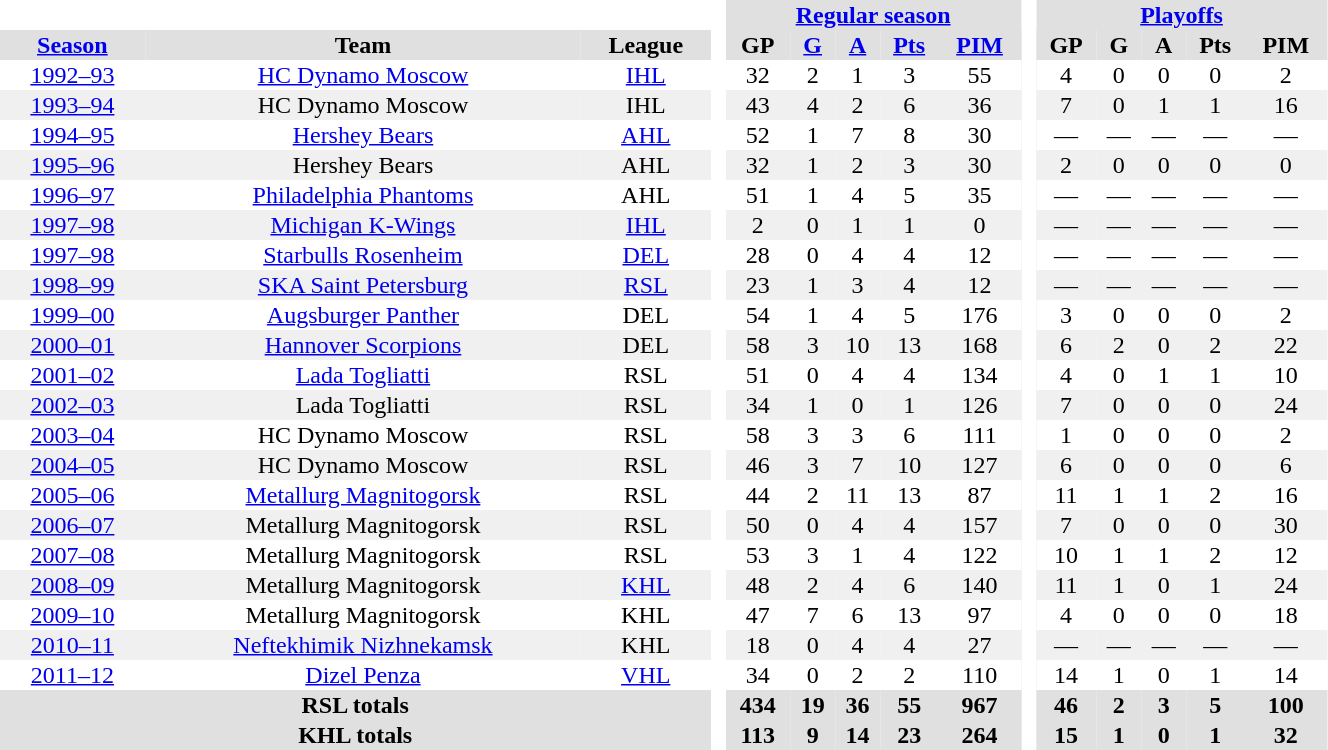<table border="0" cellpadding="1" cellspacing="0" width="70%" style="text-align:center">
<tr bgcolor="#e0e0e0">
<th colspan="3" bgcolor="#ffffff"> </th>
<th rowspan="99" bgcolor="#ffffff"> </th>
<th colspan="5"><a href='#'>Regular season</a></th>
<th rowspan="99" bgcolor="#ffffff"> </th>
<th colspan="5"><a href='#'>Playoffs</a></th>
</tr>
<tr bgcolor="#e0e0e0">
<th><a href='#'>Season</a></th>
<th>Team</th>
<th>League</th>
<th>GP</th>
<th><a href='#'>G</a></th>
<th><a href='#'>A</a></th>
<th><a href='#'>Pts</a></th>
<th><a href='#'>PIM</a></th>
<th>GP</th>
<th>G</th>
<th>A</th>
<th>Pts</th>
<th>PIM</th>
</tr>
<tr>
<td><a href='#'>1992–93</a></td>
<td><a href='#'>HC Dynamo Moscow</a></td>
<td><a href='#'>IHL</a></td>
<td>32</td>
<td>2</td>
<td>1</td>
<td>3</td>
<td>55</td>
<td>4</td>
<td>0</td>
<td>0</td>
<td>0</td>
<td>2</td>
</tr>
<tr bgcolor="#f0f0f0">
<td><a href='#'>1993–94</a></td>
<td>HC Dynamo Moscow</td>
<td>IHL</td>
<td>43</td>
<td>4</td>
<td>2</td>
<td>6</td>
<td>36</td>
<td>7</td>
<td>0</td>
<td>1</td>
<td>1</td>
<td>16</td>
</tr>
<tr>
<td><a href='#'>1994–95</a></td>
<td><a href='#'>Hershey Bears</a></td>
<td><a href='#'>AHL</a></td>
<td>52</td>
<td>1</td>
<td>7</td>
<td>8</td>
<td>30</td>
<td>—</td>
<td>—</td>
<td>—</td>
<td>—</td>
<td>—</td>
</tr>
<tr bgcolor="#f0f0f0">
<td><a href='#'>1995–96</a></td>
<td>Hershey Bears</td>
<td>AHL</td>
<td>32</td>
<td>1</td>
<td>2</td>
<td>3</td>
<td>30</td>
<td>2</td>
<td>0</td>
<td>0</td>
<td>0</td>
<td>0</td>
</tr>
<tr>
<td><a href='#'>1996–97</a></td>
<td><a href='#'>Philadelphia Phantoms</a></td>
<td>AHL</td>
<td>51</td>
<td>1</td>
<td>4</td>
<td>5</td>
<td>35</td>
<td>—</td>
<td>—</td>
<td>—</td>
<td>—</td>
<td>—</td>
</tr>
<tr bgcolor="#f0f0f0">
<td><a href='#'>1997–98</a></td>
<td><a href='#'>Michigan K-Wings</a></td>
<td><a href='#'>IHL</a></td>
<td>2</td>
<td>0</td>
<td>1</td>
<td>1</td>
<td>0</td>
<td>—</td>
<td>—</td>
<td>—</td>
<td>—</td>
<td>—</td>
</tr>
<tr>
<td><a href='#'>1997–98</a></td>
<td><a href='#'>Starbulls Rosenheim</a></td>
<td><a href='#'>DEL</a></td>
<td>28</td>
<td>0</td>
<td>4</td>
<td>4</td>
<td>12</td>
<td>—</td>
<td>—</td>
<td>—</td>
<td>—</td>
<td>—</td>
</tr>
<tr bgcolor="#f0f0f0">
<td><a href='#'>1998–99</a></td>
<td><a href='#'>SKA Saint Petersburg</a></td>
<td><a href='#'>RSL</a></td>
<td>23</td>
<td>1</td>
<td>3</td>
<td>4</td>
<td>12</td>
<td>—</td>
<td>—</td>
<td>—</td>
<td>—</td>
<td>—</td>
</tr>
<tr>
<td><a href='#'>1999–00</a></td>
<td><a href='#'>Augsburger Panther</a></td>
<td>DEL</td>
<td>54</td>
<td>1</td>
<td>4</td>
<td>5</td>
<td>176</td>
<td>3</td>
<td>0</td>
<td>0</td>
<td>0</td>
<td>2</td>
</tr>
<tr bgcolor="#f0f0f0">
<td><a href='#'>2000–01</a></td>
<td><a href='#'>Hannover Scorpions</a></td>
<td>DEL</td>
<td>58</td>
<td>3</td>
<td>10</td>
<td>13</td>
<td>168</td>
<td>6</td>
<td>2</td>
<td>0</td>
<td>2</td>
<td>22</td>
</tr>
<tr>
<td><a href='#'>2001–02</a></td>
<td><a href='#'>Lada Togliatti</a></td>
<td>RSL</td>
<td>51</td>
<td>0</td>
<td>4</td>
<td>4</td>
<td>134</td>
<td>4</td>
<td>0</td>
<td>1</td>
<td>1</td>
<td>10</td>
</tr>
<tr bgcolor="#f0f0f0">
<td><a href='#'>2002–03</a></td>
<td>Lada Togliatti</td>
<td>RSL</td>
<td>34</td>
<td>1</td>
<td>0</td>
<td>1</td>
<td>126</td>
<td>7</td>
<td>0</td>
<td>0</td>
<td>0</td>
<td>24</td>
</tr>
<tr>
<td><a href='#'>2003–04</a></td>
<td>HC Dynamo Moscow</td>
<td>RSL</td>
<td>58</td>
<td>3</td>
<td>3</td>
<td>6</td>
<td>111</td>
<td>1</td>
<td>0</td>
<td>0</td>
<td>0</td>
<td>2</td>
</tr>
<tr bgcolor="#f0f0f0">
<td><a href='#'>2004–05</a></td>
<td>HC Dynamo Moscow</td>
<td>RSL</td>
<td>46</td>
<td>3</td>
<td>7</td>
<td>10</td>
<td>127</td>
<td>6</td>
<td>0</td>
<td>0</td>
<td>0</td>
<td>6</td>
</tr>
<tr>
<td><a href='#'>2005–06</a></td>
<td><a href='#'>Metallurg Magnitogorsk</a></td>
<td>RSL</td>
<td>44</td>
<td>2</td>
<td>11</td>
<td>13</td>
<td>87</td>
<td>11</td>
<td>1</td>
<td>1</td>
<td>2</td>
<td>16</td>
</tr>
<tr bgcolor="#f0f0f0">
<td><a href='#'>2006–07</a></td>
<td>Metallurg Magnitogorsk</td>
<td>RSL</td>
<td>50</td>
<td>0</td>
<td>4</td>
<td>4</td>
<td>157</td>
<td>7</td>
<td>0</td>
<td>0</td>
<td>0</td>
<td>30</td>
</tr>
<tr>
<td><a href='#'>2007–08</a></td>
<td>Metallurg Magnitogorsk</td>
<td>RSL</td>
<td>53</td>
<td>3</td>
<td>1</td>
<td>4</td>
<td>122</td>
<td>10</td>
<td>1</td>
<td>1</td>
<td>2</td>
<td>12</td>
</tr>
<tr bgcolor="#f0f0f0">
<td><a href='#'>2008–09</a></td>
<td>Metallurg Magnitogorsk</td>
<td><a href='#'>KHL</a></td>
<td>48</td>
<td>2</td>
<td>4</td>
<td>6</td>
<td>140</td>
<td>11</td>
<td>1</td>
<td>0</td>
<td>1</td>
<td>24</td>
</tr>
<tr>
<td><a href='#'>2009–10</a></td>
<td>Metallurg Magnitogorsk</td>
<td>KHL</td>
<td>47</td>
<td>7</td>
<td>6</td>
<td>13</td>
<td>97</td>
<td>4</td>
<td>0</td>
<td>0</td>
<td>0</td>
<td>18</td>
</tr>
<tr bgcolor="#f0f0f0">
<td><a href='#'>2010–11</a></td>
<td><a href='#'>Neftekhimik Nizhnekamsk</a></td>
<td>KHL</td>
<td>18</td>
<td>0</td>
<td>4</td>
<td>4</td>
<td>27</td>
<td>—</td>
<td>—</td>
<td>—</td>
<td>—</td>
<td>—</td>
</tr>
<tr>
<td><a href='#'>2011–12</a></td>
<td><a href='#'>Dizel Penza</a></td>
<td><a href='#'>VHL</a></td>
<td>34</td>
<td>0</td>
<td>2</td>
<td>2</td>
<td>110</td>
<td>14</td>
<td>1</td>
<td>0</td>
<td>1</td>
<td>14</td>
</tr>
<tr bgcolor="#e0e0e0">
<th colspan="3">RSL totals</th>
<th>434</th>
<th>19</th>
<th>36</th>
<th>55</th>
<th>967</th>
<th>46</th>
<th>2</th>
<th>3</th>
<th>5</th>
<th>100</th>
</tr>
<tr bgcolor="#e0e0e0">
<th colspan="3">KHL totals</th>
<th>113</th>
<th>9</th>
<th>14</th>
<th>23</th>
<th>264</th>
<th>15</th>
<th>1</th>
<th>0</th>
<th>1</th>
<th>32</th>
</tr>
</table>
